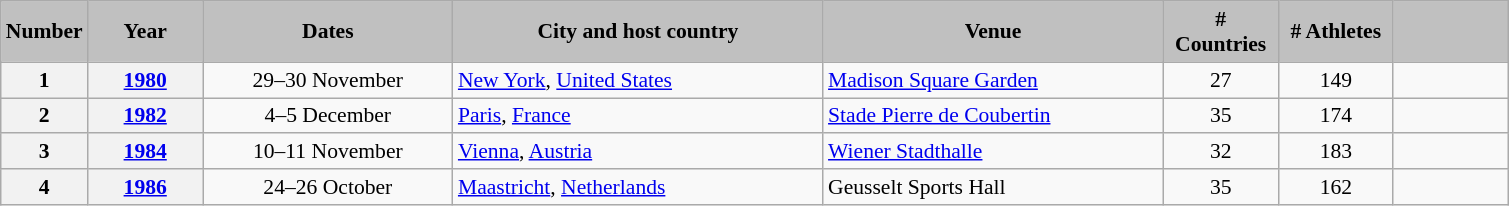<table class=wikitable style="font-size:90%; text-align:center">
<tr>
<th style="width: 30px; background-color:#C0C0C0">Number</th>
<th style="width: 70px; background-color:#C0C0C0">Year</th>
<th style="width: 160px; background-color:#C0C0C0">Dates</th>
<th style="width: 240px; background-color:#C0C0C0">City and host country</th>
<th style="width: 220px; background-color:#C0C0C0">Venue</th>
<th style="width: 70px; background-color:#C0C0C0"># Countries</th>
<th style="width: 70px; background-color:#C0C0C0"># Athletes</th>
<th style="width: 70px; background-color:#C0C0C0"></th>
</tr>
<tr>
<th>1</th>
<th><a href='#'>1980</a></th>
<td>29–30 November</td>
<td align=left> <a href='#'>New York</a>, <a href='#'>United States</a></td>
<td align=left><a href='#'>Madison Square Garden</a></td>
<td>27</td>
<td>149</td>
<td></td>
</tr>
<tr>
<th>2</th>
<th><a href='#'>1982</a></th>
<td>4–5 December</td>
<td align=left> <a href='#'>Paris</a>, <a href='#'>France</a></td>
<td align=left><a href='#'>Stade Pierre de Coubertin</a></td>
<td>35</td>
<td>174</td>
<td></td>
</tr>
<tr>
<th>3</th>
<th><a href='#'>1984</a></th>
<td>10–11 November</td>
<td align=left> <a href='#'>Vienna</a>, <a href='#'>Austria</a></td>
<td align=left><a href='#'>Wiener Stadthalle</a></td>
<td>32</td>
<td>183</td>
<td></td>
</tr>
<tr>
<th>4</th>
<th><a href='#'>1986</a></th>
<td>24–26 October</td>
<td align=left> <a href='#'>Maastricht</a>, <a href='#'>Netherlands</a></td>
<td align=left>Geusselt Sports Hall</td>
<td>35</td>
<td>162</td>
<td></td>
</tr>
</table>
